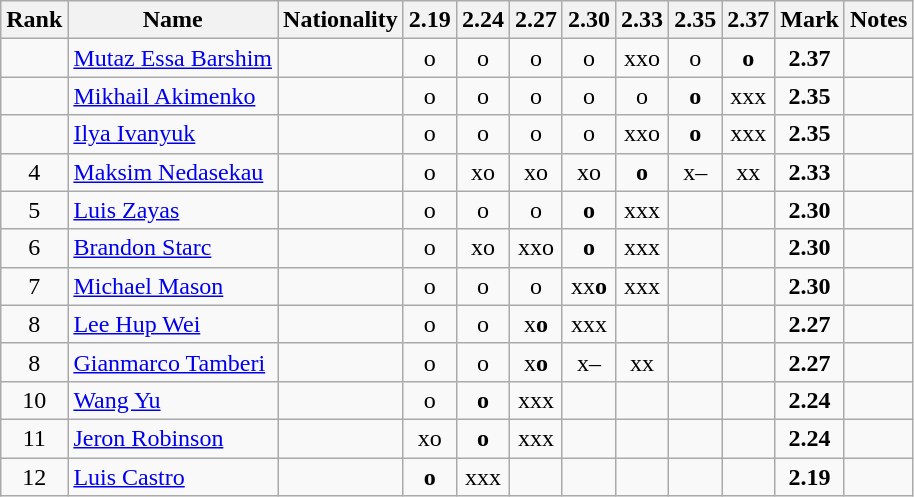<table class="wikitable sortable" style="text-align:center">
<tr>
<th>Rank</th>
<th>Name</th>
<th>Nationality</th>
<th>2.19</th>
<th>2.24</th>
<th>2.27</th>
<th>2.30</th>
<th>2.33</th>
<th>2.35</th>
<th>2.37</th>
<th>Mark</th>
<th>Notes</th>
</tr>
<tr>
<td></td>
<td align=left><a href='#'>Mutaz Essa Barshim</a></td>
<td align=left></td>
<td>o</td>
<td>o</td>
<td>o</td>
<td>o</td>
<td>xxo</td>
<td>o</td>
<td><strong>o</strong></td>
<td><strong>2.37</strong></td>
<td></td>
</tr>
<tr>
<td></td>
<td align=left><a href='#'>Mikhail Akimenko</a></td>
<td align=left></td>
<td>o</td>
<td>o</td>
<td>o</td>
<td>o</td>
<td>o</td>
<td><strong>o</strong></td>
<td>xxx</td>
<td><strong>2.35</strong></td>
<td></td>
</tr>
<tr>
<td></td>
<td align=left><a href='#'>Ilya Ivanyuk</a></td>
<td align=left></td>
<td>o</td>
<td>o</td>
<td>o</td>
<td>o</td>
<td>xxo</td>
<td><strong>o</strong></td>
<td>xxx</td>
<td><strong>2.35</strong></td>
<td></td>
</tr>
<tr>
<td>4</td>
<td align=left><a href='#'>Maksim Nedasekau</a></td>
<td align=left></td>
<td>o</td>
<td>xo</td>
<td>xo</td>
<td>xo</td>
<td><strong>o</strong></td>
<td>x–</td>
<td>xx</td>
<td><strong>2.33</strong></td>
<td></td>
</tr>
<tr>
<td>5</td>
<td align=left><a href='#'>Luis Zayas</a></td>
<td align=left></td>
<td>o</td>
<td>o</td>
<td>o</td>
<td><strong>o</strong></td>
<td>xxx</td>
<td></td>
<td></td>
<td><strong>2.30</strong></td>
<td></td>
</tr>
<tr>
<td>6</td>
<td align=left><a href='#'>Brandon Starc</a></td>
<td align=left></td>
<td>o</td>
<td>xo</td>
<td>xxo</td>
<td><strong>o</strong></td>
<td>xxx</td>
<td></td>
<td></td>
<td><strong>2.30</strong></td>
<td></td>
</tr>
<tr>
<td>7</td>
<td align=left><a href='#'>Michael Mason</a></td>
<td align=left></td>
<td>o</td>
<td>o</td>
<td>o</td>
<td>xx<strong>o</strong></td>
<td>xxx</td>
<td></td>
<td></td>
<td><strong>2.30</strong></td>
<td></td>
</tr>
<tr>
<td>8</td>
<td align=left><a href='#'>Lee Hup Wei</a></td>
<td align=left></td>
<td>o</td>
<td>o</td>
<td>x<strong>o</strong></td>
<td>xxx</td>
<td></td>
<td></td>
<td></td>
<td><strong>2.27</strong></td>
<td></td>
</tr>
<tr>
<td>8</td>
<td align=left><a href='#'>Gianmarco Tamberi</a></td>
<td align=left></td>
<td>o</td>
<td>o</td>
<td>x<strong>o</strong></td>
<td>x–</td>
<td>xx</td>
<td></td>
<td></td>
<td><strong>2.27</strong></td>
<td></td>
</tr>
<tr>
<td>10</td>
<td align=left><a href='#'>Wang Yu</a></td>
<td align=left></td>
<td>o</td>
<td><strong>o</strong></td>
<td>xxx</td>
<td></td>
<td></td>
<td></td>
<td></td>
<td><strong>2.24</strong></td>
<td></td>
</tr>
<tr>
<td>11</td>
<td align=left><a href='#'>Jeron Robinson</a></td>
<td align=left></td>
<td>xo</td>
<td><strong>o</strong></td>
<td>xxx</td>
<td></td>
<td></td>
<td></td>
<td></td>
<td><strong>2.24</strong></td>
<td></td>
</tr>
<tr>
<td>12</td>
<td align=left><a href='#'>Luis Castro</a></td>
<td align=left></td>
<td><strong>o</strong></td>
<td>xxx</td>
<td></td>
<td></td>
<td></td>
<td></td>
<td></td>
<td><strong>2.19</strong></td>
<td></td>
</tr>
</table>
